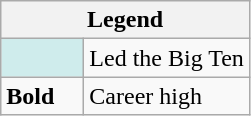<table class="wikitable">
<tr>
<th colspan="2">Legend</th>
</tr>
<tr>
<td style="background:#cfecec; width:3em;"></td>
<td>Led the Big Ten</td>
</tr>
<tr>
<td><strong>Bold</strong></td>
<td>Career high</td>
</tr>
</table>
